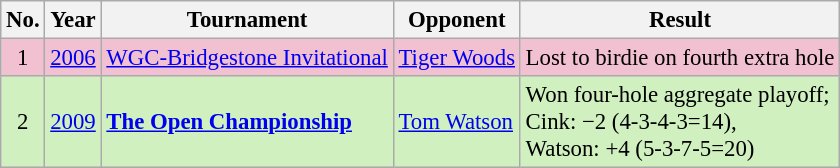<table class="wikitable" style="font-size:95%;">
<tr>
<th>No.</th>
<th>Year</th>
<th>Tournament</th>
<th>Opponent</th>
<th>Result</th>
</tr>
<tr style="background:#F2C1D1;">
<td align=center>1</td>
<td><a href='#'>2006</a></td>
<td><a href='#'>WGC-Bridgestone Invitational</a></td>
<td> <a href='#'>Tiger Woods</a></td>
<td>Lost to birdie on fourth extra hole</td>
</tr>
<tr style="background:#D0F0C0;">
<td align=center>2</td>
<td><a href='#'>2009</a></td>
<td><strong><a href='#'>The Open Championship</a></strong></td>
<td> <a href='#'>Tom Watson</a></td>
<td>Won four-hole aggregate playoff;<br>Cink: −2 (4-3-4-3=14),<br>Watson: +4 (5-3-7-5=20)</td>
</tr>
</table>
